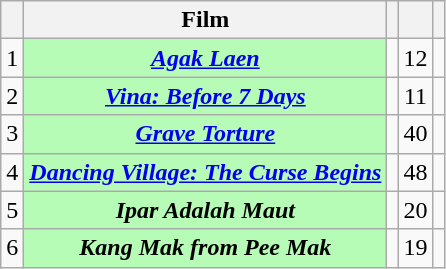<table class="wikitable sortable plainrowheaders" style="text-align:center;">
<tr>
<th></th>
<th>Film</th>
<th></th>
<th></th>
<th class="unsortable"></th>
</tr>
<tr>
<td>1</td>
<th scope="row" style="background:#b6fcb6;"><em><a href='#'>Agak Laen</a></em></th>
<td></td>
<td>12</td>
<td></td>
</tr>
<tr>
<td>2</td>
<th scope="row" style="background:#b6fcb6;"><em><a href='#'>Vina: Before 7 Days</a></em></th>
<td></td>
<td>11</td>
<td></td>
</tr>
<tr>
<td>3</td>
<th scope="row" style="background:#b6fcb6;"><em><a href='#'>Grave Torture</a></em></th>
<td></td>
<td>40</td>
<td></td>
</tr>
<tr>
<td>4</td>
<th scope="row" style="background:#b6fcb6;"><em><a href='#'>Dancing Village: The Curse Begins</a></em></th>
<td></td>
<td>48</td>
<td></td>
</tr>
<tr>
<td>5</td>
<th scope="row" style="background:#b6fcb6;"><em>Ipar Adalah Maut</em></th>
<td></td>
<td>20</td>
<td></td>
</tr>
<tr>
<td>6</td>
<th scope="row" style="background:#b6fcb6;"><em>Kang Mak from Pee Mak</em></th>
<td></td>
<td>19</td>
<td></td>
</tr>
</table>
